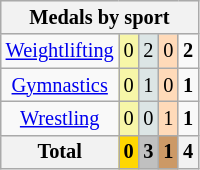<table class="wikitable" style="font-size:85%">
<tr style="background:#efefef;">
<th colspan=7><strong>Medals by sport</strong></th>
</tr>
<tr align=center>
<td><a href='#'>Weightlifting</a></td>
<td style="background:#F7F6A8;">0</td>
<td style="background:#DCE5E5;">2</td>
<td style="background:#FFDAB9;">0</td>
<td><strong>2</strong></td>
</tr>
<tr align=center>
<td><a href='#'>Gymnastics</a></td>
<td style="background:#F7F6A8;">0</td>
<td style="background:#DCE5E5;">1</td>
<td style="background:#FFDAB9;">0</td>
<td><strong>1</strong></td>
</tr>
<tr align=center>
<td><a href='#'>Wrestling</a></td>
<td style="background:#F7F6A8;">0</td>
<td style="background:#DCE5E5;">0</td>
<td style="background:#FFDAB9;">1</td>
<td><strong>1</strong></td>
</tr>
<tr align=center>
<th><strong>Total</strong></th>
<th style="background:gold;"><strong>0</strong></th>
<th style="background:silver;"><strong>3</strong></th>
<th style="background:#c96;"><strong>1</strong></th>
<th><strong>4</strong></th>
</tr>
</table>
